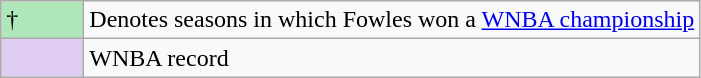<table class="wikitable">
<tr>
<td style="background:#afe6ba; width:3em;">†</td>
<td>Denotes seasons in which Fowles won a <a href='#'>WNBA championship</a></td>
</tr>
<tr>
<td style="background:#E0CEF2; width:1em"></td>
<td>WNBA record</td>
</tr>
</table>
